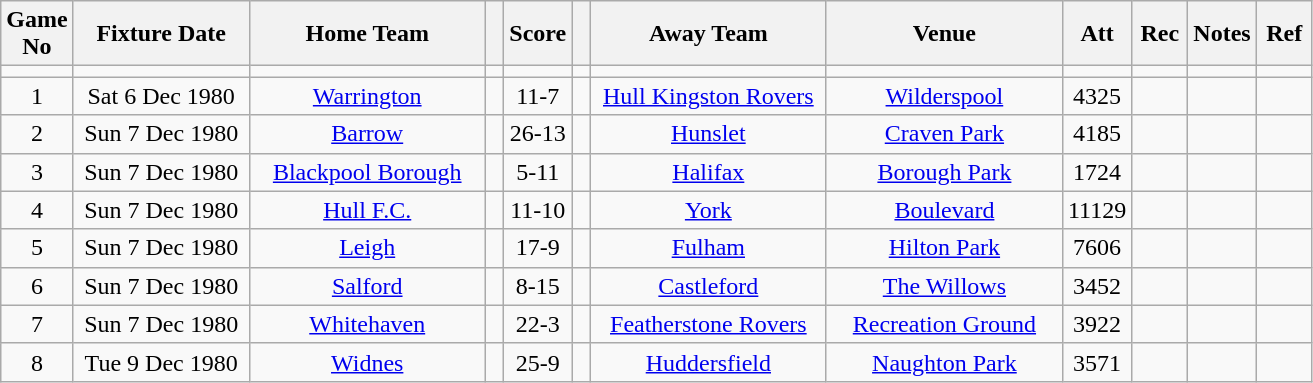<table class="wikitable" style="text-align:center;">
<tr>
<th width=10 abbr="No">Game No</th>
<th width=110 abbr="Date">Fixture Date</th>
<th width=150 abbr="Home Team">Home Team</th>
<th width=5 abbr="space"></th>
<th width=20 abbr="Score">Score</th>
<th width=5 abbr="space"></th>
<th width=150 abbr="Away Team">Away Team</th>
<th width=150 abbr="Venue">Venue</th>
<th width=30 abbr="Att">Att</th>
<th width=30 abbr="Rec">Rec</th>
<th width=20 abbr="Notes">Notes</th>
<th width=30 abbr="Ref">Ref</th>
</tr>
<tr>
<td></td>
<td></td>
<td></td>
<td></td>
<td></td>
<td></td>
<td></td>
<td></td>
<td></td>
<td></td>
<td></td>
<td></td>
</tr>
<tr>
<td>1</td>
<td>Sat 6 Dec 1980</td>
<td><a href='#'>Warrington</a></td>
<td></td>
<td>11-7</td>
<td></td>
<td><a href='#'>Hull Kingston Rovers</a></td>
<td><a href='#'>Wilderspool</a></td>
<td>4325</td>
<td></td>
<td></td>
<td></td>
</tr>
<tr>
<td>2</td>
<td>Sun 7 Dec 1980</td>
<td><a href='#'>Barrow</a></td>
<td></td>
<td>26-13</td>
<td></td>
<td><a href='#'>Hunslet</a></td>
<td><a href='#'>Craven Park</a></td>
<td>4185</td>
<td></td>
<td></td>
<td></td>
</tr>
<tr>
<td>3</td>
<td>Sun 7 Dec 1980</td>
<td><a href='#'>Blackpool Borough</a></td>
<td></td>
<td>5-11</td>
<td></td>
<td><a href='#'>Halifax</a></td>
<td><a href='#'>Borough Park</a></td>
<td>1724</td>
<td></td>
<td></td>
<td></td>
</tr>
<tr>
<td>4</td>
<td>Sun 7 Dec 1980</td>
<td><a href='#'>Hull F.C.</a></td>
<td></td>
<td>11-10</td>
<td></td>
<td><a href='#'>York</a></td>
<td><a href='#'>Boulevard</a></td>
<td>11129</td>
<td></td>
<td></td>
<td></td>
</tr>
<tr>
<td>5</td>
<td>Sun 7 Dec 1980</td>
<td><a href='#'>Leigh</a></td>
<td></td>
<td>17-9</td>
<td></td>
<td><a href='#'>Fulham</a></td>
<td><a href='#'>Hilton Park</a></td>
<td>7606</td>
<td></td>
<td></td>
<td></td>
</tr>
<tr>
<td>6</td>
<td>Sun 7 Dec 1980</td>
<td><a href='#'>Salford</a></td>
<td></td>
<td>8-15</td>
<td></td>
<td><a href='#'>Castleford</a></td>
<td><a href='#'>The Willows</a></td>
<td>3452</td>
<td></td>
<td></td>
<td></td>
</tr>
<tr>
<td>7</td>
<td>Sun 7 Dec 1980</td>
<td><a href='#'>Whitehaven</a></td>
<td></td>
<td>22-3</td>
<td></td>
<td><a href='#'>Featherstone Rovers</a></td>
<td><a href='#'>Recreation Ground</a></td>
<td>3922</td>
<td></td>
<td></td>
<td></td>
</tr>
<tr>
<td>8</td>
<td>Tue 9 Dec 1980</td>
<td><a href='#'>Widnes</a></td>
<td></td>
<td>25-9</td>
<td></td>
<td><a href='#'>Huddersfield</a></td>
<td><a href='#'>Naughton Park</a></td>
<td>3571</td>
<td></td>
<td></td>
<td></td>
</tr>
</table>
